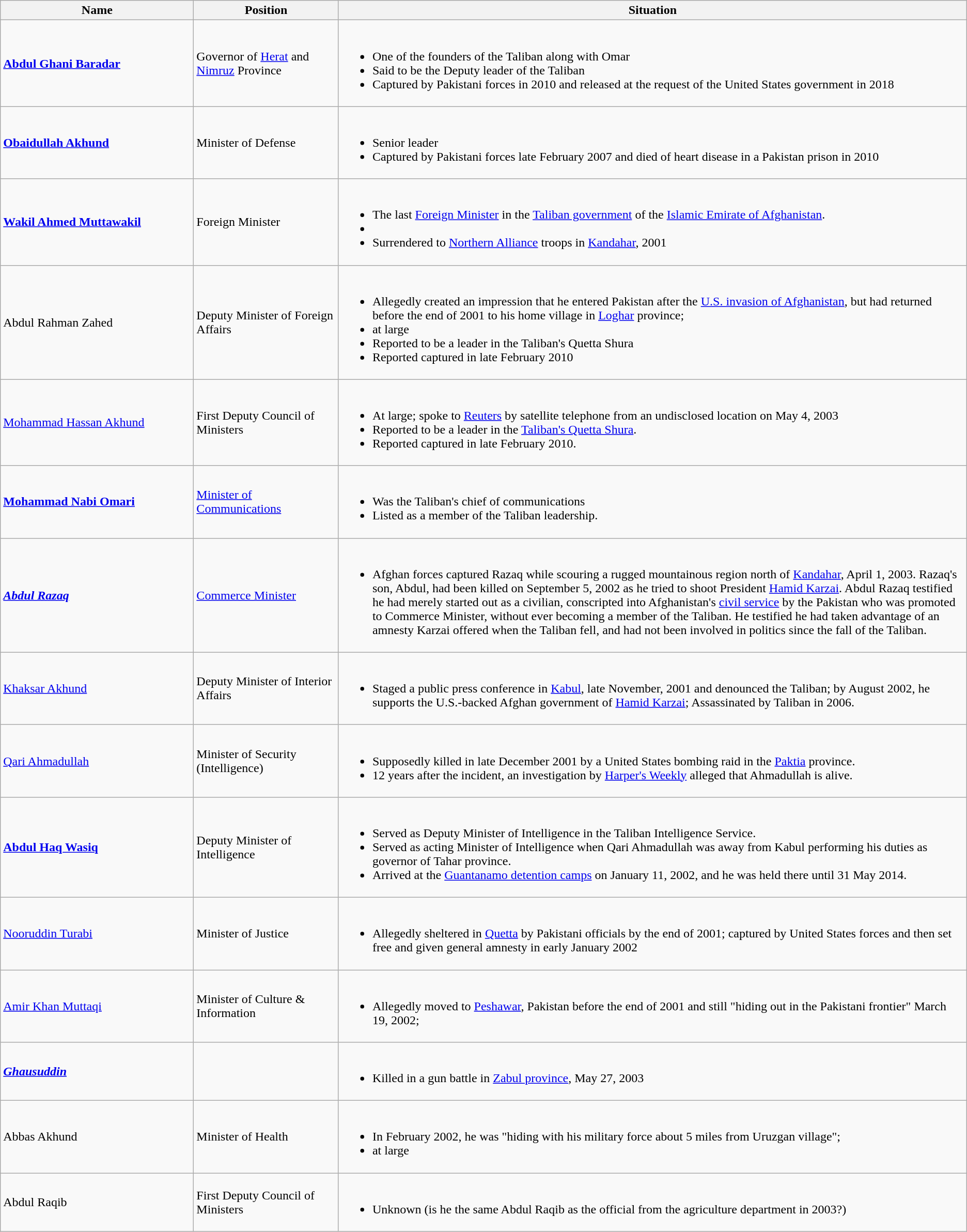<table class="wikitable sortable">
<tr>
<th style="width: 20%;">Name</th>
<th style="width: 15%;">Position</th>
<th style="width: 65%;">Situation</th>
</tr>
<tr>
<td><strong><a href='#'>Abdul Ghani Baradar</a></strong></td>
<td>Governor of <a href='#'>Herat</a> and <a href='#'>Nimruz</a> Province</td>
<td><br><ul><li>One of the founders of the Taliban along with Omar</li><li>Said to be the Deputy leader of the Taliban</li><li>Captured by Pakistani forces in 2010 and released at the request of the United States government in 2018</li></ul></td>
</tr>
<tr>
<td><strong><a href='#'>Obaidullah Akhund</a></strong></td>
<td>Minister of Defense</td>
<td><br><ul><li>Senior leader</li><li>Captured by Pakistani forces late February 2007 and died of heart disease in a Pakistan prison in 2010</li></ul></td>
</tr>
<tr>
<td><strong><a href='#'>Wakil Ahmed Muttawakil</a></strong></td>
<td>Foreign Minister</td>
<td><br><ul><li>The last <a href='#'>Foreign Minister</a> in the <a href='#'>Taliban government</a> of the <a href='#'>Islamic Emirate of Afghanistan</a>.</li><li></li><li>Surrendered to <a href='#'>Northern Alliance</a> troops in <a href='#'>Kandahar</a>, 2001</li></ul></td>
</tr>
<tr>
<td>Abdul Rahman Zahed</td>
<td>Deputy Minister of Foreign Affairs</td>
<td><br><ul><li>Allegedly created an impression that he entered Pakistan after the <a href='#'>U.S. invasion of Afghanistan</a>, but had returned before the end of 2001 to his home village in <a href='#'>Loghar</a> province;</li><li>at large</li><li>Reported to be a leader in the Taliban's Quetta Shura</li><li>Reported captured in late February 2010</li></ul></td>
</tr>
<tr>
<td><a href='#'>Mohammad Hassan Akhund</a></td>
<td>First Deputy Council of Ministers</td>
<td><br><ul><li>At large; spoke to <a href='#'>Reuters</a> by satellite telephone from an undisclosed location on May 4, 2003</li><li>Reported to be a leader in the <a href='#'>Taliban's Quetta Shura</a>.</li><li>Reported captured in late February 2010.</li></ul></td>
</tr>
<tr>
<td><strong><a href='#'>Mohammad Nabi Omari</a></strong></td>
<td><a href='#'>Minister of Communications</a></td>
<td><br><ul><li>Was the Taliban's chief of communications</li><li>Listed as a member of the Taliban leadership.</li></ul></td>
</tr>
<tr>
<td><strong><em><a href='#'>Abdul Razaq</a></em></strong></td>
<td><a href='#'>Commerce Minister</a></td>
<td><br><ul><li>Afghan forces captured Razaq while scouring a rugged mountainous region north of <a href='#'>Kandahar</a>, April 1, 2003. Razaq's son, Abdul, had been killed on September 5, 2002 as he tried to shoot President <a href='#'>Hamid Karzai</a>. Abdul Razaq testified he had merely started out as a civilian, conscripted into Afghanistan's <a href='#'>civil service</a> by the Pakistan who was promoted to Commerce Minister, without ever becoming a member of the Taliban.  He testified he had taken advantage of an amnesty Karzai offered when the Taliban fell, and had not been involved in politics since the fall of the Taliban.</li></ul></td>
</tr>
<tr>
<td><a href='#'>Khaksar Akhund</a></td>
<td>Deputy Minister of Interior Affairs</td>
<td><br><ul><li>Staged a public press conference in <a href='#'>Kabul</a>, late November, 2001 and denounced the Taliban; by August 2002, he supports the U.S.-backed Afghan government of <a href='#'>Hamid Karzai</a>; Assassinated by Taliban in 2006.</li></ul></td>
</tr>
<tr>
<td><a href='#'>Qari Ahmadullah</a></td>
<td>Minister of Security (Intelligence)</td>
<td><br><ul><li>Supposedly killed in late December 2001 by a United States bombing raid in the <a href='#'>Paktia</a> province.</li><li>12 years after the incident, an investigation by <a href='#'>Harper's Weekly</a> alleged that Ahmadullah is alive.</li></ul></td>
</tr>
<tr>
<td><strong><a href='#'>Abdul Haq Wasiq</a></strong></td>
<td>Deputy Minister of Intelligence</td>
<td><br><ul><li>Served as Deputy Minister of Intelligence in the Taliban Intelligence Service.</li><li>Served as acting Minister of Intelligence when Qari Ahmadullah was away from Kabul performing his duties as governor of Tahar province.</li><li>Arrived at the <a href='#'>Guantanamo detention camps</a> on January 11, 2002, and he was held there until 31 May 2014.</li></ul></td>
</tr>
<tr>
<td><a href='#'>Nooruddin Turabi</a></td>
<td>Minister of Justice</td>
<td><br><ul><li>Allegedly sheltered in <a href='#'>Quetta</a> by Pakistani officials by the end of 2001; captured by United States forces and then set free and given general amnesty in early January 2002</li></ul></td>
</tr>
<tr>
<td><a href='#'>Amir Khan Muttaqi</a></td>
<td>Minister of Culture & Information</td>
<td><br><ul><li>Allegedly moved to <a href='#'>Peshawar</a>, Pakistan before the end of 2001 and still "hiding out in the Pakistani frontier" March 19, 2002;</li></ul></td>
</tr>
<tr>
<td><strong><em><a href='#'>Ghausuddin</a></em></strong></td>
<td></td>
<td><br><ul><li>Killed in a gun battle in <a href='#'>Zabul province</a>, May 27, 2003</li></ul></td>
</tr>
<tr>
<td>Abbas Akhund</td>
<td>Minister of Health</td>
<td><br><ul><li>In February 2002, he was "hiding with his military force about 5 miles from Uruzgan village";</li><li>at large</li></ul></td>
</tr>
<tr>
<td>Abdul Raqib</td>
<td>First Deputy Council of Ministers</td>
<td><br><ul><li>Unknown (is he the same Abdul Raqib as the official from the agriculture department in 2003?)</li></ul></td>
</tr>
</table>
